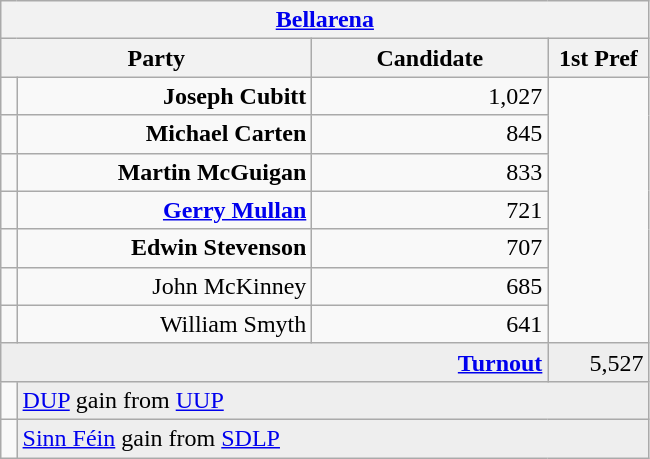<table class="wikitable">
<tr>
<th colspan="4" align="center"><a href='#'>Bellarena</a></th>
</tr>
<tr>
<th colspan="2" align="center" width=200>Party</th>
<th width=150>Candidate</th>
<th width=60>1st Pref</th>
</tr>
<tr>
<td></td>
<td align="right"><strong>Joseph Cubitt</strong></td>
<td align="right">1,027</td>
</tr>
<tr>
<td></td>
<td align="right"><strong>Michael Carten</strong></td>
<td align="right">845</td>
</tr>
<tr>
<td></td>
<td align="right"><strong>Martin McGuigan</strong></td>
<td align="right">833</td>
</tr>
<tr>
<td></td>
<td align="right"><strong><a href='#'>Gerry Mullan</a></strong></td>
<td align="right">721</td>
</tr>
<tr>
<td></td>
<td align="right"><strong>Edwin Stevenson</strong></td>
<td align="right">707</td>
</tr>
<tr>
<td></td>
<td align="right">John McKinney</td>
<td align="right">685</td>
</tr>
<tr>
<td></td>
<td align="right">William Smyth</td>
<td align="right">641</td>
</tr>
<tr bgcolor="EEEEEE">
<td colspan=3 align="right"><strong><a href='#'>Turnout</a></strong></td>
<td align="right">5,527</td>
</tr>
<tr>
<td bgcolor=></td>
<td colspan=3 bgcolor="EEEEEE"><a href='#'>DUP</a> gain from <a href='#'>UUP</a></td>
</tr>
<tr>
<td bgcolor=></td>
<td colspan=3 bgcolor="EEEEEE"><a href='#'>Sinn Féin</a> gain from <a href='#'>SDLP</a></td>
</tr>
</table>
